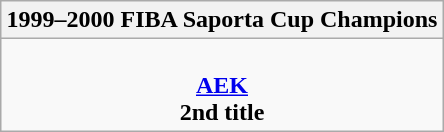<table class=wikitable style="text-align:center; margin:auto">
<tr>
<th>1999–2000 FIBA Saporta Cup Champions</th>
</tr>
<tr>
<td><br> <strong><a href='#'>AEK</a></strong> <br> <strong>2nd title</strong></td>
</tr>
</table>
